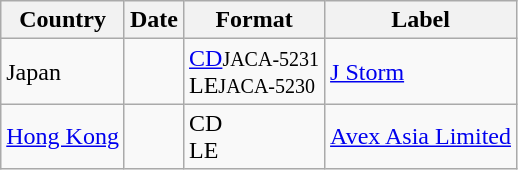<table class="wikitable" border="1">
<tr>
<th>Country</th>
<th>Date</th>
<th>Format</th>
<th>Label</th>
</tr>
<tr>
<td>Japan</td>
<td></td>
<td><a href='#'>CD</a><small>JACA-5231</small><br>LE<small>JACA-5230</small></td>
<td><a href='#'>J Storm</a></td>
</tr>
<tr>
<td><a href='#'>Hong Kong</a></td>
<td></td>
<td>CD<br>LE</td>
<td><a href='#'>Avex Asia Limited</a></td>
</tr>
</table>
